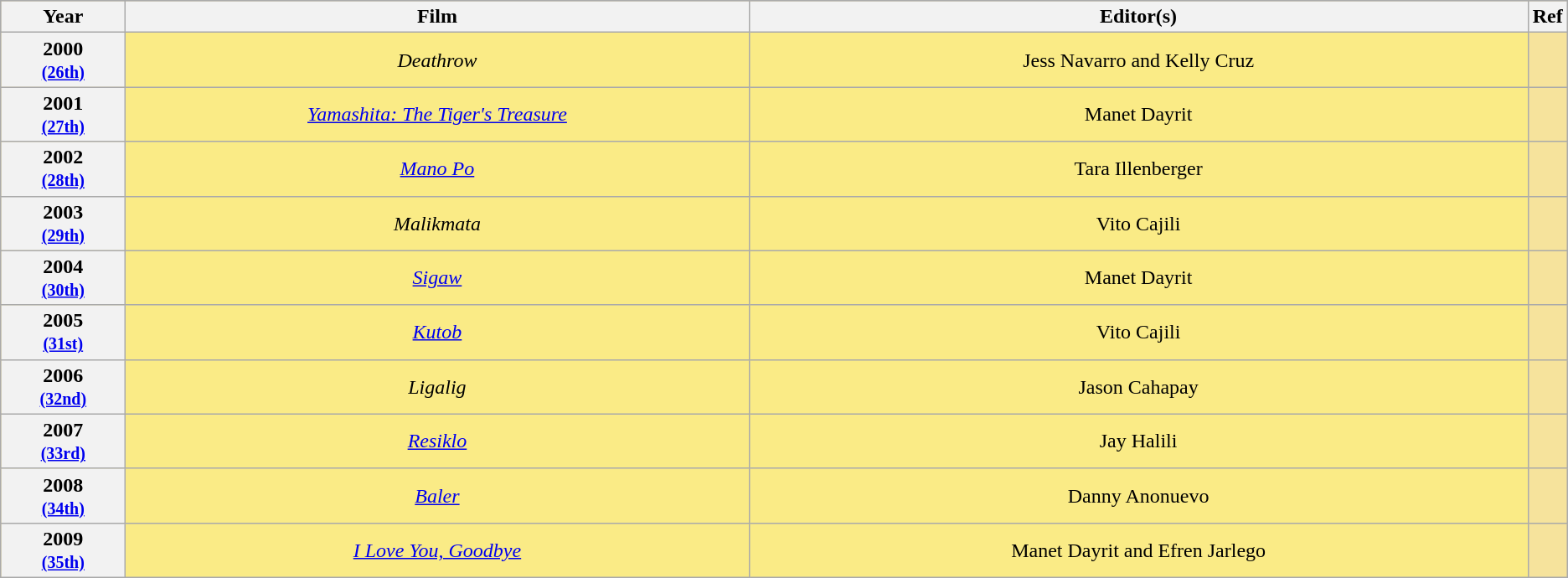<table class="wikitable" rowspan=2 style="text-align: center; background: #f6e39c">
<tr style="background:#bebebe;">
<th scope="col" style="width:8%;">Year</th>
<th scope="col" style="width:40%;">Film</th>
<th scope="col" style="width:50%;">Editor(s)</th>
<th scope="col" style="width:2%;">Ref</th>
</tr>
<tr>
<th scope="row" style="text-align:center">2000 <br><small><a href='#'>(26th)</a> </small></th>
<td style="background:#FAEB86"><em>Deathrow</em></td>
<td style="background:#FAEB86">Jess Navarro and Kelly Cruz</td>
<td></td>
</tr>
<tr>
<th scope="row" style="text-align:center">2001 <br><small><a href='#'>(27th)</a> </small></th>
<td style="background:#FAEB86"><em><a href='#'>Yamashita: The Tiger's Treasure</a></em></td>
<td style="background:#FAEB86">Manet Dayrit</td>
<td></td>
</tr>
<tr>
<th scope="row" style="text-align:center">2002 <br><small><a href='#'>(28th)</a> </small></th>
<td style="background:#FAEB86"><em><a href='#'>Mano Po</a></em></td>
<td style="background:#FAEB86">Tara Illenberger</td>
<td></td>
</tr>
<tr>
<th scope="row" style="text-align:center">2003 <br><small><a href='#'>(29th)</a> </small></th>
<td style="background:#FAEB86"><em>Malikmata</em></td>
<td style="background:#FAEB86">Vito Cajili</td>
<td></td>
</tr>
<tr>
<th scope="row" style="text-align:center">2004 <br><small><a href='#'>(30th)</a> </small></th>
<td style="background:#FAEB86"><em><a href='#'>Sigaw</a></em></td>
<td style="background:#FAEB86">Manet Dayrit</td>
<td></td>
</tr>
<tr>
<th scope="row" style="text-align:center">2005 <br><small><a href='#'>(31st)</a> </small></th>
<td style="background:#FAEB86"><em><a href='#'>Kutob</a></em></td>
<td style="background:#FAEB86">Vito Cajili</td>
<td></td>
</tr>
<tr>
<th scope="row" style="text-align:center">2006 <br><small><a href='#'>(32nd)</a> </small></th>
<td style="background:#FAEB86"><em>Ligalig</em></td>
<td style="background:#FAEB86">Jason Cahapay</td>
<td></td>
</tr>
<tr>
<th scope="row" style="text-align:center">2007 <br><small><a href='#'>(33rd)</a> </small></th>
<td style="background:#FAEB86"><em><a href='#'>Resiklo</a></em></td>
<td style="background:#FAEB86">Jay Halili</td>
<td></td>
</tr>
<tr>
<th scope="row" style="text-align:center">2008 <br><small><a href='#'>(34th)</a> </small></th>
<td style="background:#FAEB86"><em><a href='#'>Baler</a></em></td>
<td style="background:#FAEB86">Danny Anonuevo</td>
<td></td>
</tr>
<tr>
<th scope="row" style="text-align:center">2009 <br><small><a href='#'>(35th)</a> </small></th>
<td style="background:#FAEB86"><em><a href='#'>I Love You, Goodbye</a></em></td>
<td style="background:#FAEB86">Manet Dayrit and Efren Jarlego</td>
<td></td>
</tr>
</table>
